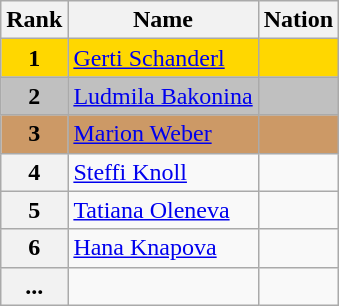<table class="wikitable">
<tr>
<th>Rank</th>
<th>Name</th>
<th>Nation</th>
</tr>
<tr bgcolor="gold">
<td align="center"><strong>1</strong></td>
<td><a href='#'>Gerti Schanderl</a></td>
<td></td>
</tr>
<tr bgcolor="silver">
<td align="center"><strong>2</strong></td>
<td><a href='#'>Ludmila Bakonina</a></td>
<td></td>
</tr>
<tr bgcolor="cc9966">
<td align="center"><strong>3</strong></td>
<td><a href='#'>Marion Weber</a></td>
<td></td>
</tr>
<tr>
<th>4</th>
<td><a href='#'>Steffi Knoll</a></td>
<td></td>
</tr>
<tr>
<th>5</th>
<td><a href='#'>Tatiana Oleneva</a></td>
<td></td>
</tr>
<tr>
<th>6</th>
<td><a href='#'>Hana Knapova</a></td>
<td></td>
</tr>
<tr>
<th>...</th>
<td></td>
<td></td>
</tr>
</table>
